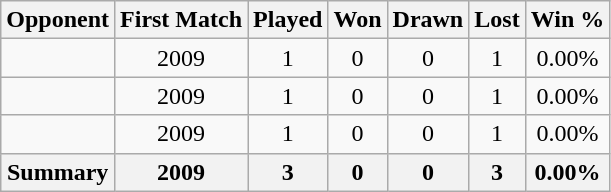<table class="wikitable sortable" style="text-align:center;">
<tr>
<th>Opponent</th>
<th>First Match</th>
<th>Played</th>
<th>Won</th>
<th>Drawn</th>
<th>Lost</th>
<th>Win %</th>
</tr>
<tr>
<td style="text-align: left;"></td>
<td>2009</td>
<td>1</td>
<td>0</td>
<td>0</td>
<td>1</td>
<td>0.00%</td>
</tr>
<tr>
<td style="text-align: left;"></td>
<td>2009</td>
<td>1</td>
<td>0</td>
<td>0</td>
<td>1</td>
<td>0.00%</td>
</tr>
<tr>
<td style="text-align: left;"></td>
<td>2009</td>
<td>1</td>
<td>0</td>
<td>0</td>
<td>1</td>
<td>0.00%</td>
</tr>
<tr>
<th>Summary</th>
<th>2009</th>
<th>3</th>
<th>0</th>
<th>0</th>
<th>3</th>
<th>0.00%</th>
</tr>
</table>
